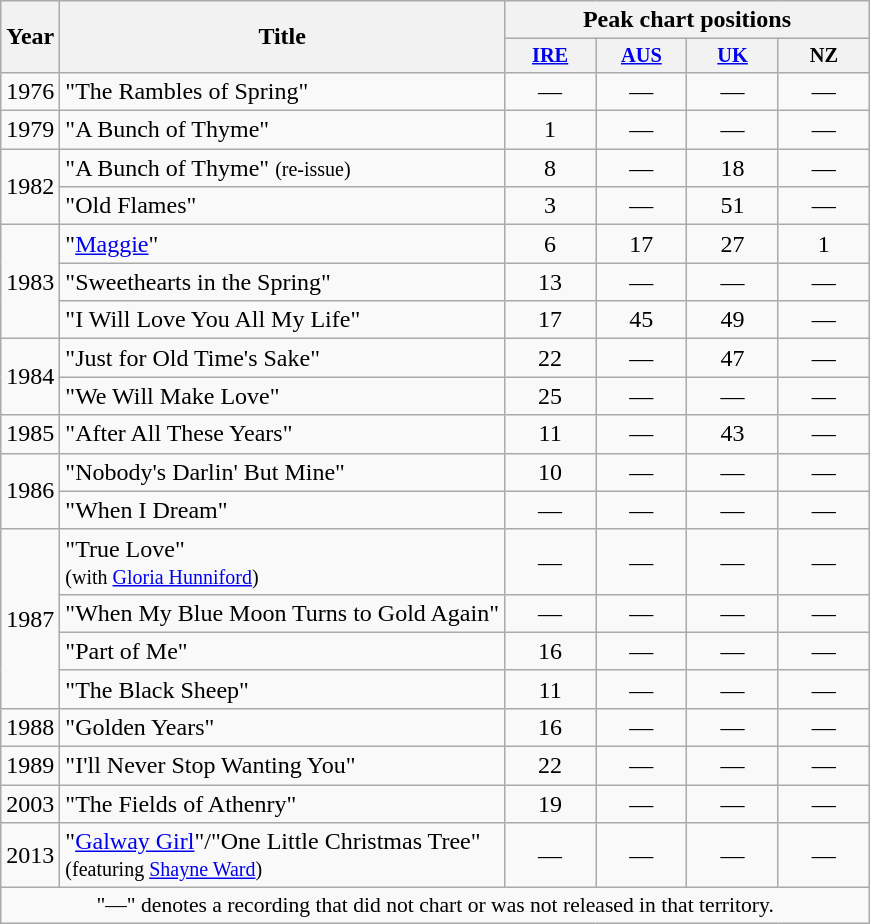<table class="wikitable">
<tr>
<th scope="col" rowspan="2">Year</th>
<th scope="col" rowspan="2">Title</th>
<th scope="col" colspan="4">Peak chart positions</th>
</tr>
<tr>
<th scope="col" style="width:4em;font-size:85%"><a href='#'>IRE</a><br></th>
<th scope="col" style="width:4em;font-size:85%"><a href='#'>AUS</a><br></th>
<th scope="col" style="width:4em;font-size:85%"><a href='#'>UK</a><br></th>
<th scope="col" style="width:4em;font-size:85%">NZ<br></th>
</tr>
<tr>
<td>1976</td>
<td>"The Rambles of Spring"</td>
<td align="center">—</td>
<td align="center">—</td>
<td align="center">—</td>
<td align="center">—</td>
</tr>
<tr>
<td>1979</td>
<td>"A Bunch of Thyme"</td>
<td align="center">1</td>
<td align="center">—</td>
<td align="center">—</td>
<td align="center">—</td>
</tr>
<tr>
<td rowspan="2">1982</td>
<td>"A Bunch of Thyme" <small>(re-issue)</small></td>
<td align="center">8</td>
<td align="center">—</td>
<td align="center">18</td>
<td align="center">—</td>
</tr>
<tr>
<td>"Old Flames"</td>
<td align="center">3</td>
<td align="center">—</td>
<td align="center">51</td>
<td align="center">—</td>
</tr>
<tr>
<td rowspan="3">1983</td>
<td>"<a href='#'>Maggie</a>"</td>
<td align="center">6</td>
<td align="center">17</td>
<td align="center">27</td>
<td align="center">1</td>
</tr>
<tr>
<td>"Sweethearts in the Spring"</td>
<td align="center">13</td>
<td align="center">—</td>
<td align="center">—</td>
<td align="center">—</td>
</tr>
<tr>
<td>"I Will Love You All My Life"</td>
<td align="center">17</td>
<td align="center">45</td>
<td align="center">49</td>
<td align="center">—</td>
</tr>
<tr>
<td rowspan="2">1984</td>
<td>"Just for Old Time's Sake"</td>
<td align="center">22</td>
<td align="center">—</td>
<td align="center">47</td>
<td align="center">—</td>
</tr>
<tr>
<td>"We Will Make Love"</td>
<td align="center">25</td>
<td align="center">—</td>
<td align="center">—</td>
<td align="center">—</td>
</tr>
<tr>
<td>1985</td>
<td>"After All These Years"</td>
<td align="center">11</td>
<td align="center">—</td>
<td align="center">43</td>
<td align="center">—</td>
</tr>
<tr>
<td rowspan="2">1986</td>
<td>"Nobody's Darlin' But Mine"</td>
<td align="center">10</td>
<td align="center">—</td>
<td align="center">—</td>
<td align="center">—</td>
</tr>
<tr>
<td>"When I Dream"</td>
<td align="center">—</td>
<td align="center">—</td>
<td align="center">—</td>
<td align="center">—</td>
</tr>
<tr>
<td rowspan="4">1987</td>
<td>"True Love" <br><small>(with <a href='#'>Gloria Hunniford</a>)</small></td>
<td align="center">—</td>
<td align="center">—</td>
<td align="center">—</td>
<td align="center">—</td>
</tr>
<tr>
<td>"When My Blue Moon Turns to Gold Again"</td>
<td align="center">—</td>
<td align="center">—</td>
<td align="center">—</td>
<td align="center">—</td>
</tr>
<tr>
<td>"Part of Me"</td>
<td align="center">16</td>
<td align="center">—</td>
<td align="center">—</td>
<td align="center">—</td>
</tr>
<tr>
<td>"The Black Sheep"</td>
<td align="center">11</td>
<td align="center">—</td>
<td align="center">—</td>
<td align="center">—</td>
</tr>
<tr>
<td>1988</td>
<td>"Golden Years"</td>
<td align="center">16</td>
<td align="center">—</td>
<td align="center">—</td>
<td align="center">—</td>
</tr>
<tr>
<td>1989</td>
<td>"I'll Never Stop Wanting You"</td>
<td align="center">22</td>
<td align="center">—</td>
<td align="center">—</td>
<td align="center">—</td>
</tr>
<tr>
<td>2003</td>
<td>"The Fields of Athenry"</td>
<td align="center">19</td>
<td align="center">—</td>
<td align="center">—</td>
<td align="center">—</td>
</tr>
<tr>
<td>2013</td>
<td>"<a href='#'>Galway Girl</a>"/"One Little Christmas Tree" <br><small>(featuring <a href='#'>Shayne Ward</a>)</small></td>
<td align="center">—</td>
<td align="center">—</td>
<td align="center">—</td>
<td align="center">—</td>
</tr>
<tr>
<td align="center" colspan="6" style="font-size:90%">"—" denotes a recording that did not chart or was not released in that territory.</td>
</tr>
</table>
